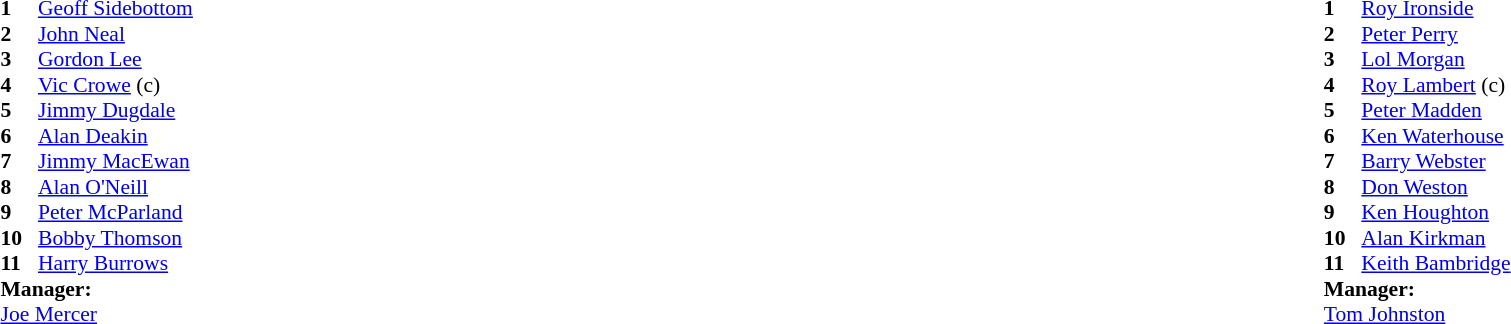<table width="100%">
<tr>
<td valign="top" width="50%"><br><table style="font-size: 90%" cellspacing="0" cellpadding="0">
<tr>
<td colspan="4"></td>
</tr>
<tr>
<th width="25"></th>
<th></th>
</tr>
<tr>
<td><strong>1</strong></td>
<td> <a href='#'>Geoff Sidebottom</a></td>
</tr>
<tr>
<td><strong>2</strong></td>
<td> <a href='#'>John Neal</a></td>
</tr>
<tr>
<td><strong>3</strong></td>
<td> <a href='#'>Gordon Lee</a></td>
</tr>
<tr>
<td><strong>4</strong></td>
<td> <a href='#'>Vic Crowe</a> (c)</td>
</tr>
<tr>
<td><strong>5</strong></td>
<td> <a href='#'>Jimmy Dugdale</a></td>
</tr>
<tr>
<td><strong>6</strong></td>
<td> <a href='#'>Alan Deakin</a></td>
</tr>
<tr>
<td><strong>7</strong></td>
<td> <a href='#'>Jimmy MacEwan</a></td>
</tr>
<tr>
<td><strong>8</strong></td>
<td> <a href='#'>Alan O'Neill</a></td>
</tr>
<tr>
<td><strong>9</strong></td>
<td> <a href='#'>Peter McParland</a></td>
</tr>
<tr>
<td><strong>10</strong></td>
<td> <a href='#'>Bobby Thomson</a></td>
</tr>
<tr>
<td><strong>11</strong></td>
<td> <a href='#'>Harry Burrows</a></td>
</tr>
<tr>
<td colspan=4><strong>Manager:</strong></td>
</tr>
<tr>
<td colspan="4"> <a href='#'>Joe Mercer</a></td>
</tr>
</table>
</td>
<td valign="top" width="50%"><br><table style="font-size: 90%" cellspacing="0" cellpadding="0" align=center>
<tr>
<td colspan="4"></td>
</tr>
<tr>
<th width="25"></th>
<th></th>
</tr>
<tr>
<td><strong>1</strong></td>
<td> <a href='#'>Roy Ironside</a></td>
</tr>
<tr>
<td><strong>2</strong></td>
<td> <a href='#'>Peter Perry</a></td>
</tr>
<tr>
<td><strong>3</strong></td>
<td> <a href='#'>Lol Morgan</a></td>
</tr>
<tr>
<td><strong>4</strong></td>
<td> <a href='#'>Roy Lambert</a> (c)</td>
</tr>
<tr>
<td><strong>5</strong></td>
<td> <a href='#'>Peter Madden</a></td>
</tr>
<tr>
<td><strong>6</strong></td>
<td> <a href='#'>Ken Waterhouse</a></td>
</tr>
<tr>
<td><strong>7</strong></td>
<td> <a href='#'>Barry Webster</a></td>
</tr>
<tr>
<td><strong>8</strong></td>
<td> <a href='#'>Don Weston</a></td>
</tr>
<tr>
<td><strong>9</strong></td>
<td> <a href='#'>Ken Houghton</a></td>
</tr>
<tr>
<td><strong>10</strong></td>
<td> <a href='#'>Alan Kirkman</a></td>
</tr>
<tr>
<td><strong>11</strong></td>
<td> <a href='#'>Keith Bambridge</a></td>
</tr>
<tr>
<td colspan=4><strong>Manager:</strong></td>
</tr>
<tr>
<td colspan="4"> <a href='#'>Tom Johnston</a></td>
</tr>
</table>
</td>
</tr>
</table>
